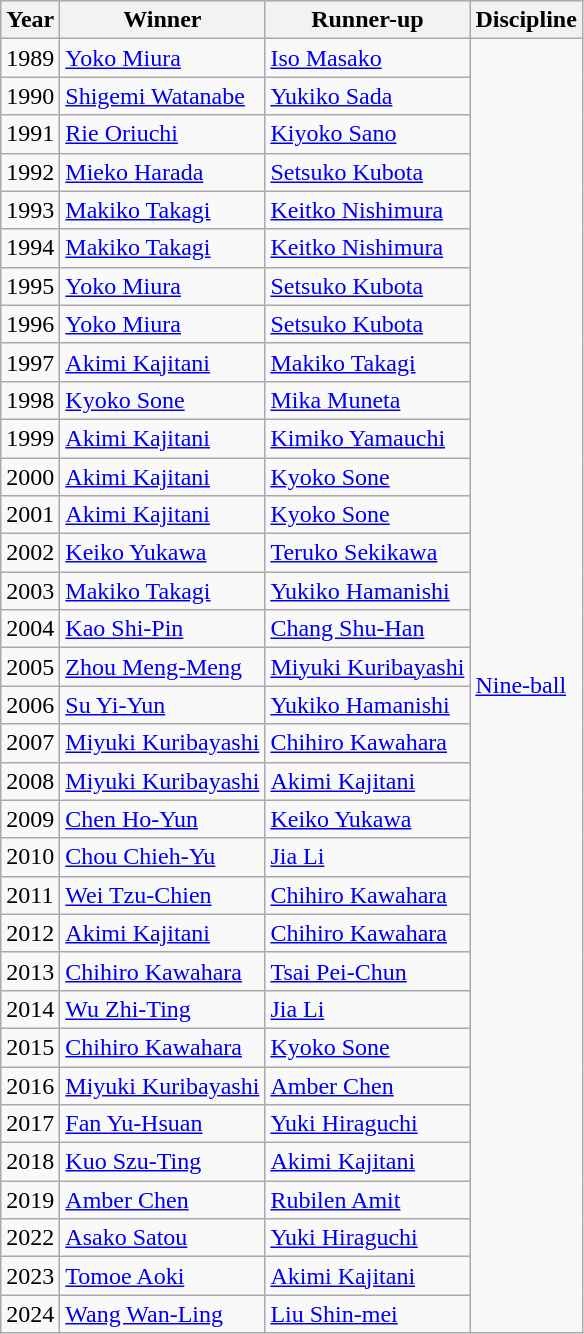<table class="wikitable sortable">
<tr bgcolor="#efefef">
<th>Year</th>
<th class="unsortable">Winner</th>
<th>Runner-up</th>
<th>Discipline</th>
</tr>
<tr>
<td>1989</td>
<td> <a href='#'>Yoko Miura</a></td>
<td> <a href='#'>Iso Masako</a></td>
<td rowspan="36"><a href='#'>Nine-ball</a></td>
</tr>
<tr>
<td>1990</td>
<td> <a href='#'>Shigemi Watanabe</a></td>
<td> <a href='#'>Yukiko Sada</a></td>
</tr>
<tr>
<td>1991</td>
<td> <a href='#'>Rie Oriuchi</a></td>
<td> <a href='#'>Kiyoko Sano</a></td>
</tr>
<tr>
<td>1992</td>
<td> <a href='#'>Mieko Harada</a></td>
<td> <a href='#'>Setsuko Kubota</a></td>
</tr>
<tr>
<td>1993</td>
<td> <a href='#'>Makiko Takagi</a></td>
<td> <a href='#'>Keitko Nishimura</a></td>
</tr>
<tr>
<td>1994</td>
<td> <a href='#'>Makiko Takagi</a> </td>
<td> <a href='#'>Keitko Nishimura</a></td>
</tr>
<tr>
<td>1995</td>
<td> <a href='#'>Yoko Miura</a> </td>
<td> <a href='#'>Setsuko Kubota</a></td>
</tr>
<tr>
<td>1996</td>
<td> <a href='#'>Yoko Miura</a> </td>
<td> <a href='#'>Setsuko Kubota</a></td>
</tr>
<tr>
<td>1997</td>
<td> <a href='#'>Akimi Kajitani</a></td>
<td> <a href='#'>Makiko Takagi</a></td>
</tr>
<tr>
<td>1998</td>
<td> <a href='#'>Kyoko Sone</a></td>
<td> <a href='#'>Mika Muneta</a></td>
</tr>
<tr>
<td>1999</td>
<td> <a href='#'>Akimi Kajitani</a> </td>
<td> <a href='#'>Kimiko Yamauchi</a></td>
</tr>
<tr>
<td>2000</td>
<td> <a href='#'>Akimi Kajitani</a> </td>
<td> <a href='#'>Kyoko Sone</a></td>
</tr>
<tr>
<td>2001</td>
<td> <a href='#'>Akimi Kajitani</a> </td>
<td> <a href='#'>Kyoko Sone</a></td>
</tr>
<tr>
<td>2002</td>
<td> <a href='#'>Keiko Yukawa</a></td>
<td> <a href='#'>Teruko Sekikawa</a></td>
</tr>
<tr>
<td>2003</td>
<td> <a href='#'>Makiko Takagi</a> </td>
<td> <a href='#'>Yukiko Hamanishi</a></td>
</tr>
<tr>
<td>2004</td>
<td> <a href='#'>Kao Shi-Pin</a></td>
<td> <a href='#'>Chang Shu-Han</a></td>
</tr>
<tr>
<td>2005</td>
<td> <a href='#'>Zhou Meng-Meng</a></td>
<td> <a href='#'>Miyuki Kuribayashi</a></td>
</tr>
<tr>
<td>2006</td>
<td> <a href='#'>Su Yi-Yun</a></td>
<td> <a href='#'>Yukiko Hamanishi</a></td>
</tr>
<tr>
<td>2007</td>
<td> <a href='#'>Miyuki Kuribayashi</a></td>
<td> <a href='#'>Chihiro Kawahara</a></td>
</tr>
<tr>
<td>2008</td>
<td> <a href='#'>Miyuki Kuribayashi</a> </td>
<td> <a href='#'>Akimi Kajitani</a></td>
</tr>
<tr>
<td>2009</td>
<td> <a href='#'>Chen Ho-Yun</a></td>
<td> <a href='#'>Keiko Yukawa</a></td>
</tr>
<tr>
<td>2010</td>
<td> <a href='#'>Chou Chieh-Yu</a></td>
<td> <a href='#'>Jia Li</a></td>
</tr>
<tr>
<td>2011</td>
<td> <a href='#'>Wei Tzu-Chien</a></td>
<td> <a href='#'>Chihiro Kawahara</a></td>
</tr>
<tr>
<td>2012</td>
<td> <a href='#'>Akimi Kajitani</a> </td>
<td> <a href='#'>Chihiro Kawahara</a></td>
</tr>
<tr>
<td>2013</td>
<td> <a href='#'>Chihiro Kawahara</a></td>
<td> <a href='#'>Tsai Pei-Chun</a></td>
</tr>
<tr>
<td>2014</td>
<td> <a href='#'>Wu Zhi-Ting</a></td>
<td> <a href='#'>Jia Li</a></td>
</tr>
<tr>
<td>2015</td>
<td> <a href='#'>Chihiro Kawahara</a> </td>
<td> <a href='#'>Kyoko Sone</a></td>
</tr>
<tr>
<td>2016</td>
<td> <a href='#'>Miyuki Kuribayashi</a> </td>
<td> <a href='#'>Amber Chen</a></td>
</tr>
<tr>
<td>2017</td>
<td> <a href='#'>Fan Yu-Hsuan</a></td>
<td> <a href='#'>Yuki Hiraguchi</a></td>
</tr>
<tr>
<td>2018</td>
<td> <a href='#'>Kuo Szu-Ting</a></td>
<td> <a href='#'>Akimi Kajitani</a></td>
</tr>
<tr>
<td>2019</td>
<td> <a href='#'>Amber Chen</a></td>
<td> <a href='#'>Rubilen Amit</a></td>
</tr>
<tr>
<td>2022</td>
<td> <a href='#'>Asako Satou</a></td>
<td> <a href='#'>Yuki Hiraguchi</a></td>
</tr>
<tr>
<td>2023</td>
<td> <a href='#'>Tomoe Aoki</a></td>
<td> <a href='#'>Akimi Kajitani</a></td>
</tr>
<tr>
<td>2024</td>
<td> <a href='#'>Wang Wan-Ling</a></td>
<td> <a href='#'>Liu Shin-mei</a></td>
</tr>
</table>
